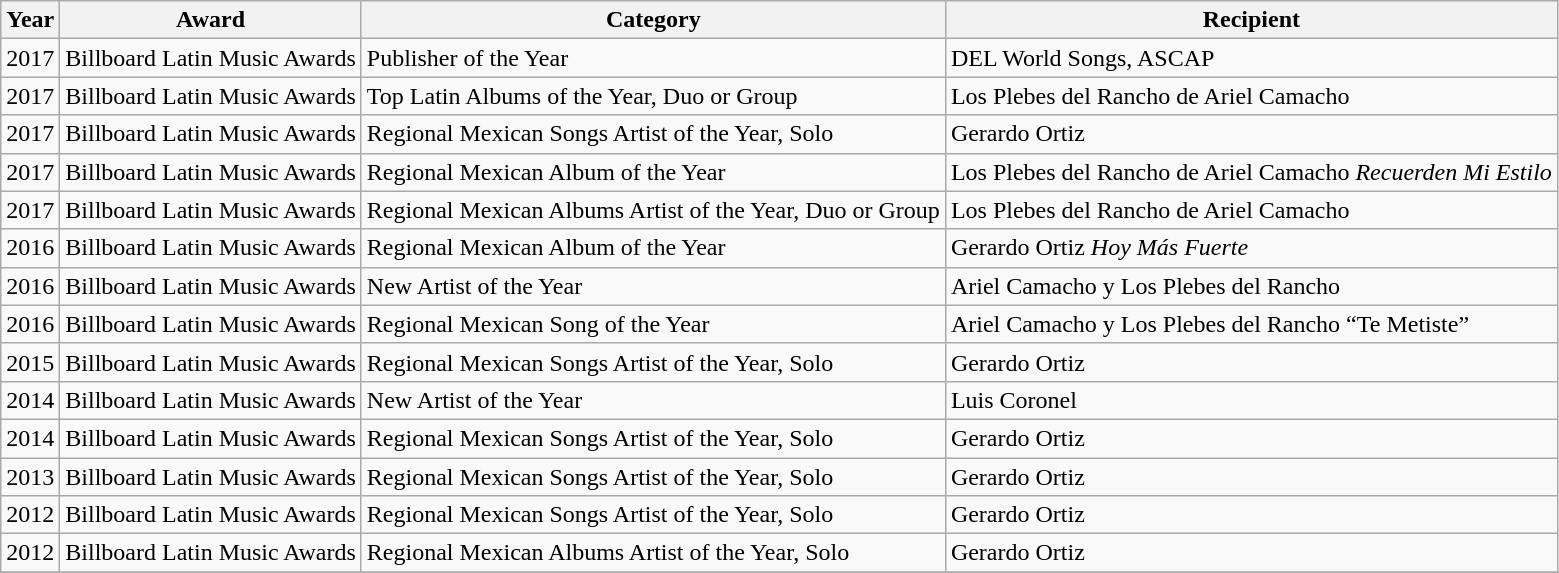<table class="wikitable">
<tr>
<th>Year</th>
<th>Award</th>
<th>Category</th>
<th>Recipient</th>
</tr>
<tr>
<td>2017</td>
<td>Billboard Latin Music Awards</td>
<td>Publisher of the Year</td>
<td>DEL World Songs, ASCAP</td>
</tr>
<tr>
<td>2017</td>
<td>Billboard Latin Music Awards</td>
<td>Top Latin Albums of the Year, Duo or Group</td>
<td>Los Plebes del Rancho de Ariel Camacho</td>
</tr>
<tr>
<td>2017</td>
<td>Billboard Latin Music Awards</td>
<td>Regional Mexican Songs Artist of the Year, Solo</td>
<td>Gerardo Ortiz</td>
</tr>
<tr>
<td>2017</td>
<td>Billboard Latin Music Awards</td>
<td>Regional Mexican Album of the Year</td>
<td>Los Plebes del Rancho de Ariel Camacho <em>Recuerden Mi Estilo</em></td>
</tr>
<tr>
<td>2017</td>
<td>Billboard Latin Music Awards</td>
<td>Regional Mexican Albums Artist of the Year, Duo or Group</td>
<td>Los Plebes del Rancho de Ariel Camacho</td>
</tr>
<tr>
<td>2016</td>
<td>Billboard Latin Music Awards</td>
<td>Regional Mexican Album of the Year</td>
<td>Gerardo Ortiz <em>Hoy Más Fuerte</em></td>
</tr>
<tr>
<td>2016</td>
<td>Billboard Latin Music Awards</td>
<td>New Artist of the Year</td>
<td>Ariel Camacho y Los Plebes del Rancho</td>
</tr>
<tr>
<td>2016</td>
<td>Billboard Latin Music Awards</td>
<td>Regional Mexican Song of the Year</td>
<td>Ariel Camacho y Los Plebes del Rancho “Te Metiste”</td>
</tr>
<tr>
<td>2015</td>
<td>Billboard Latin Music Awards</td>
<td>Regional Mexican Songs Artist of the Year, Solo</td>
<td>Gerardo Ortiz</td>
</tr>
<tr>
<td>2014</td>
<td>Billboard Latin Music Awards</td>
<td>New Artist of the Year</td>
<td>Luis Coronel</td>
</tr>
<tr>
<td>2014</td>
<td>Billboard Latin Music Awards</td>
<td>Regional Mexican Songs Artist of the Year, Solo</td>
<td>Gerardo Ortiz</td>
</tr>
<tr>
<td>2013</td>
<td>Billboard Latin Music Awards</td>
<td>Regional Mexican Songs Artist of the Year, Solo</td>
<td>Gerardo Ortiz</td>
</tr>
<tr>
<td>2012</td>
<td>Billboard Latin Music Awards</td>
<td>Regional Mexican Songs Artist of the Year, Solo</td>
<td>Gerardo Ortiz</td>
</tr>
<tr>
<td>2012</td>
<td>Billboard Latin Music Awards</td>
<td>Regional Mexican Albums Artist of the Year, Solo</td>
<td>Gerardo Ortiz</td>
</tr>
<tr>
</tr>
</table>
